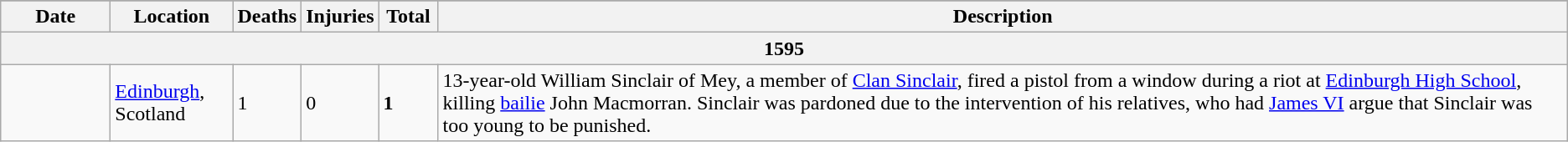<table class="sortable wikitable" style="font-size:100%;" id="1590s">
<tr>
</tr>
<tr>
<th style="width:80px;">Date</th>
<th style="width:90px;">Location</th>
<th style="width:40px;">Deaths</th>
<th style="width:40px;">Injuries</th>
<th style="width:40px;">Total</th>
<th class="unsortable">Description</th>
</tr>
<tr>
<th colspan="7">1595 </th>
</tr>
<tr>
<td></td>
<td><a href='#'>Edinburgh</a>, Scotland</td>
<td>1</td>
<td>0</td>
<td><strong>1</strong></td>
<td>13-year-old William Sinclair of Mey, a member of <a href='#'>Clan Sinclair</a>, fired a pistol from a window during a riot at <a href='#'>Edinburgh High School</a>, killing <a href='#'>bailie</a> John Macmorran. Sinclair was pardoned due to the intervention of his relatives, who had <a href='#'>James VI</a> argue that Sinclair was too young to be punished.</td>
</tr>
</table>
